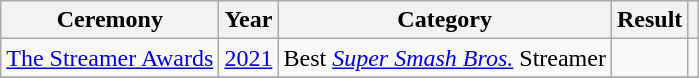<table class="wikitable" style="text-align:center;">
<tr>
<th>Ceremony</th>
<th>Year</th>
<th>Category</th>
<th>Result</th>
<th></th>
</tr>
<tr>
<td rowspan="1"><a href='#'>The Streamer Awards</a></td>
<td rowspan="1"><a href='#'>2021</a></td>
<td>Best <em><a href='#'>Super Smash Bros.</a></em> Streamer</td>
<td></td>
<td rowspan="1"></td>
</tr>
<tr>
</tr>
</table>
